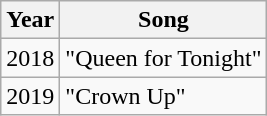<table class="wikitable">
<tr>
<th>Year</th>
<th>Song</th>
</tr>
<tr>
<td>2018</td>
<td>"Queen for Tonight"</td>
</tr>
<tr>
<td>2019</td>
<td>"Crown Up"</td>
</tr>
</table>
